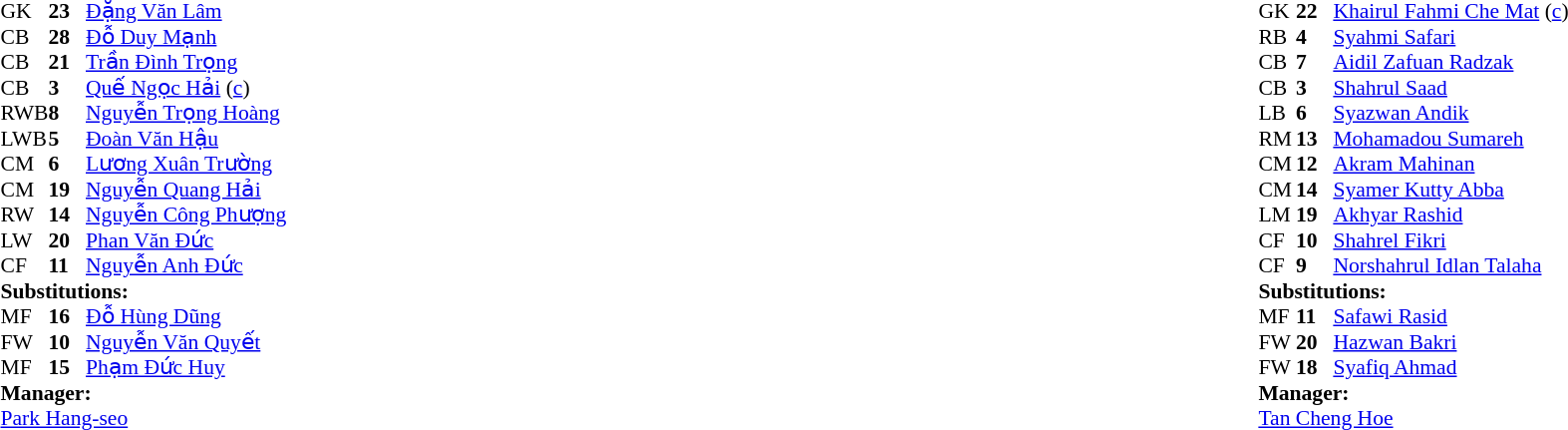<table width="100%">
<tr>
<td valign="top" width="40%"><br><table style="font-size:90%;" cellspacing="0" cellpadding="0">
<tr>
<th width="25"></th>
<th width="25"></th>
</tr>
<tr>
<td>GK</td>
<td><strong>23</strong></td>
<td><a href='#'>Đặng Văn Lâm</a></td>
</tr>
<tr>
<td>CB</td>
<td><strong>28</strong></td>
<td><a href='#'>Đỗ Duy Mạnh</a></td>
</tr>
<tr>
<td>CB</td>
<td><strong>21</strong></td>
<td><a href='#'>Trần Đình Trọng</a></td>
</tr>
<tr>
<td>CB</td>
<td><strong>3</strong></td>
<td><a href='#'>Quế Ngọc Hải</a> (<a href='#'>c</a>)</td>
</tr>
<tr>
<td>RWB</td>
<td><strong>8</strong></td>
<td><a href='#'>Nguyễn Trọng Hoàng</a></td>
</tr>
<tr>
<td>LWB</td>
<td><strong>5</strong></td>
<td><a href='#'>Đoàn Văn Hậu</a></td>
</tr>
<tr>
<td>CM</td>
<td><strong>6</strong></td>
<td><a href='#'>Lương Xuân Trường</a></td>
<td></td>
<td></td>
</tr>
<tr>
<td>CM</td>
<td><strong>19</strong></td>
<td><a href='#'>Nguyễn Quang Hải</a></td>
</tr>
<tr>
<td>RW</td>
<td><strong>14</strong></td>
<td><a href='#'>Nguyễn Công Phượng</a></td>
<td></td>
<td></td>
</tr>
<tr>
<td>LW</td>
<td><strong>20</strong></td>
<td><a href='#'>Phan Văn Đức</a></td>
<td></td>
<td></td>
</tr>
<tr>
<td>CF</td>
<td><strong>11</strong></td>
<td><a href='#'>Nguyễn Anh Đức</a></td>
</tr>
<tr>
<td colspan=3><strong>Substitutions:</strong></td>
</tr>
<tr>
<td>MF</td>
<td><strong>16</strong></td>
<td><a href='#'>Đỗ Hùng Dũng</a></td>
<td></td>
<td></td>
</tr>
<tr>
<td>FW</td>
<td><strong>10</strong></td>
<td><a href='#'>Nguyễn Văn Quyết</a></td>
<td></td>
<td></td>
</tr>
<tr>
<td>MF</td>
<td><strong>15</strong></td>
<td><a href='#'>Phạm Đức Huy</a></td>
<td></td>
<td></td>
</tr>
<tr>
<td colspan=3><strong>Manager:</strong></td>
</tr>
<tr>
<td colspan=4> <a href='#'>Park Hang-seo</a></td>
</tr>
</table>
</td>
<td valign="top"></td>
<td valign="top" width="50%"><br><table style="font-size:90%;" cellspacing="0" cellpadding="0" align="center">
<tr>
<th width=25></th>
<th width=25></th>
</tr>
<tr>
<td>GK</td>
<td><strong>22</strong></td>
<td><a href='#'>Khairul Fahmi Che Mat</a> (<a href='#'>c</a>)</td>
</tr>
<tr>
<td>RB</td>
<td><strong>4</strong></td>
<td><a href='#'>Syahmi Safari</a></td>
</tr>
<tr>
<td>CB</td>
<td><strong>7</strong></td>
<td><a href='#'>Aidil Zafuan Radzak</a></td>
</tr>
<tr>
<td>CB</td>
<td><strong>3</strong></td>
<td><a href='#'>Shahrul Saad</a></td>
<td></td>
</tr>
<tr>
<td>LB</td>
<td><strong>6</strong></td>
<td><a href='#'>Syazwan Andik</a></td>
</tr>
<tr>
<td>RM</td>
<td><strong>13</strong></td>
<td><a href='#'>Mohamadou Sumareh</a></td>
<td></td>
<td></td>
</tr>
<tr>
<td>CM</td>
<td><strong>12</strong></td>
<td><a href='#'>Akram Mahinan</a></td>
</tr>
<tr>
<td>CM</td>
<td><strong>14</strong></td>
<td><a href='#'>Syamer Kutty Abba</a></td>
<td></td>
<td></td>
</tr>
<tr>
<td>LM</td>
<td><strong>19</strong></td>
<td><a href='#'>Akhyar Rashid</a></td>
</tr>
<tr>
<td>CF</td>
<td><strong>10</strong></td>
<td><a href='#'>Shahrel Fikri</a></td>
<td></td>
<td></td>
</tr>
<tr>
<td>CF</td>
<td><strong>9</strong></td>
<td><a href='#'>Norshahrul Idlan Talaha</a></td>
</tr>
<tr>
<td colspan=3><strong>Substitutions:</strong></td>
</tr>
<tr>
<td>MF</td>
<td><strong>11</strong></td>
<td><a href='#'>Safawi Rasid</a></td>
<td></td>
<td></td>
</tr>
<tr>
<td>FW</td>
<td><strong>20</strong></td>
<td><a href='#'>Hazwan Bakri</a></td>
<td></td>
<td></td>
</tr>
<tr>
<td>FW</td>
<td><strong>18</strong></td>
<td><a href='#'>Syafiq Ahmad</a></td>
<td></td>
<td></td>
</tr>
<tr>
<td colspan=3><strong>Manager:</strong></td>
</tr>
<tr>
<td colspan=4><a href='#'>Tan Cheng Hoe</a></td>
</tr>
</table>
</td>
</tr>
</table>
